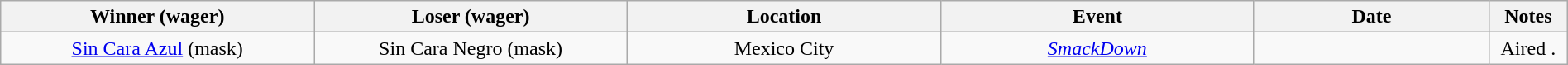<table class="wikitable sortable" width=100%  style="text-align: center">
<tr>
<th width=20% scope="col">Winner (wager)</th>
<th width=20% scope="col">Loser (wager)</th>
<th width=20% scope="col">Location</th>
<th width=20% scope="col">Event</th>
<th width=15% scope="col">Date</th>
<th class="unsortable" width=5% scope="col">Notes</th>
</tr>
<tr>
<td><a href='#'>Sin Cara Azul</a> (mask)</td>
<td>Sin Cara Negro (mask)</td>
<td>Mexico City</td>
<td><em><a href='#'>SmackDown</a></em></td>
<td></td>
<td>Aired .</td>
</tr>
</table>
